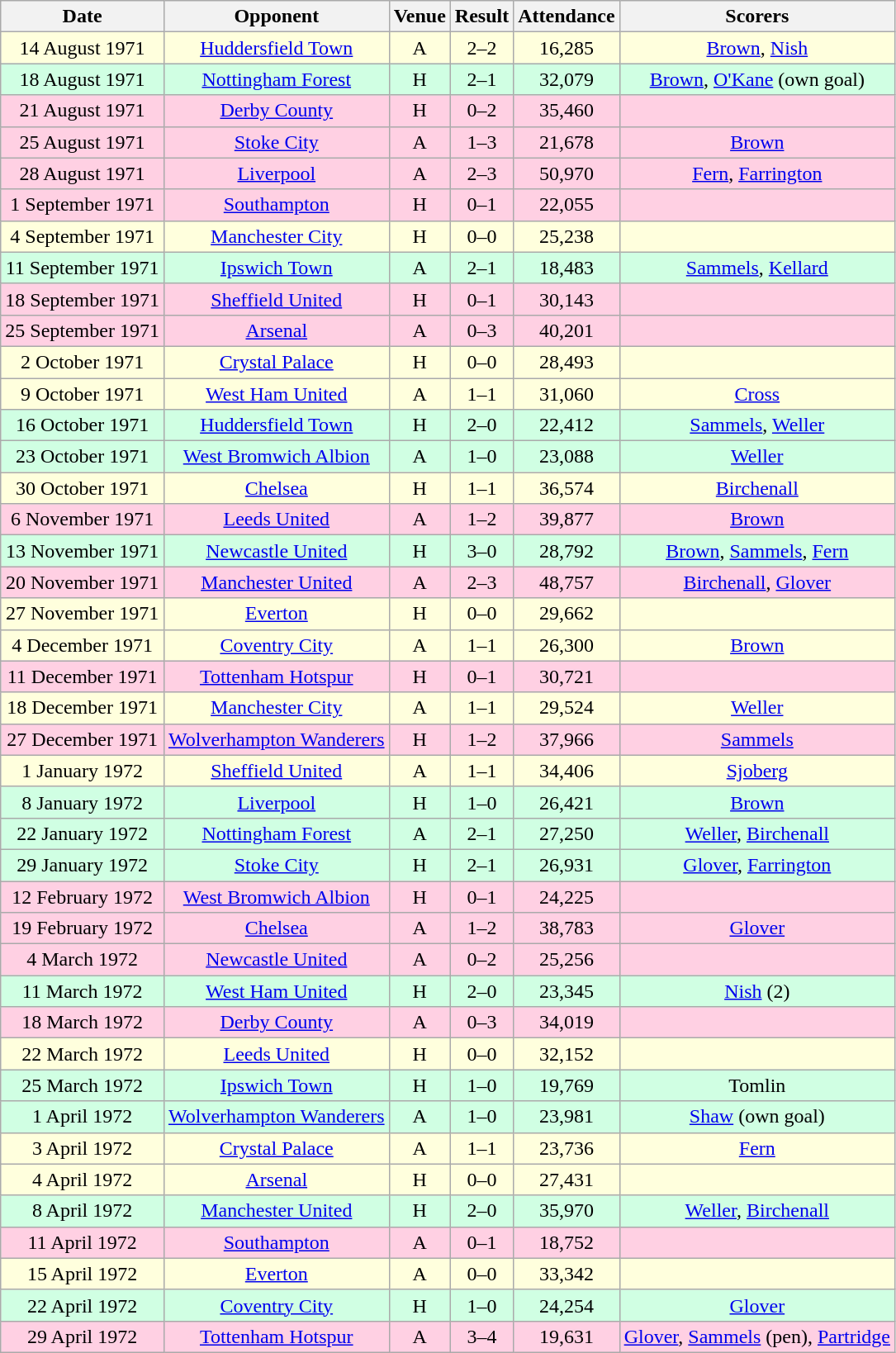<table class="wikitable sortable" style="text-align:center;">
<tr>
<th>Date</th>
<th>Opponent</th>
<th>Venue</th>
<th>Result</th>
<th>Attendance</th>
<th>Scorers</th>
</tr>
<tr style="background:#ffd;">
<td>14 August 1971</td>
<td><a href='#'>Huddersfield Town</a></td>
<td>A</td>
<td>2–2</td>
<td>16,285</td>
<td><a href='#'>Brown</a>, <a href='#'>Nish</a></td>
</tr>
<tr style="background:#d0ffe3;">
<td>18 August 1971</td>
<td><a href='#'>Nottingham Forest</a></td>
<td>H</td>
<td>2–1</td>
<td>32,079</td>
<td><a href='#'>Brown</a>, <a href='#'>O'Kane</a> (own goal)</td>
</tr>
<tr style="background:#ffd0e3;">
<td>21 August 1971</td>
<td><a href='#'>Derby County</a></td>
<td>H</td>
<td>0–2</td>
<td>35,460</td>
<td></td>
</tr>
<tr style="background:#ffd0e3;">
<td>25 August 1971</td>
<td><a href='#'>Stoke City</a></td>
<td>A</td>
<td>1–3</td>
<td>21,678</td>
<td><a href='#'>Brown</a></td>
</tr>
<tr style="background:#ffd0e3;">
<td>28 August 1971</td>
<td><a href='#'>Liverpool</a></td>
<td>A</td>
<td>2–3</td>
<td>50,970</td>
<td><a href='#'>Fern</a>, <a href='#'>Farrington</a></td>
</tr>
<tr style="background:#ffd0e3;">
<td>1 September 1971</td>
<td><a href='#'>Southampton</a></td>
<td>H</td>
<td>0–1</td>
<td>22,055</td>
<td></td>
</tr>
<tr style="background:#ffd;">
<td>4 September 1971</td>
<td><a href='#'>Manchester City</a></td>
<td>H</td>
<td>0–0</td>
<td>25,238</td>
<td></td>
</tr>
<tr style="background:#d0ffe3;">
<td>11 September 1971</td>
<td><a href='#'>Ipswich Town</a></td>
<td>A</td>
<td>2–1</td>
<td>18,483</td>
<td><a href='#'>Sammels</a>, <a href='#'>Kellard</a></td>
</tr>
<tr style="background:#ffd0e3;">
<td>18 September 1971</td>
<td><a href='#'>Sheffield United</a></td>
<td>H</td>
<td>0–1</td>
<td>30,143</td>
<td></td>
</tr>
<tr style="background:#ffd0e3;">
<td>25 September 1971</td>
<td><a href='#'>Arsenal</a></td>
<td>A</td>
<td>0–3</td>
<td>40,201</td>
<td></td>
</tr>
<tr style="background:#ffd;">
<td>2 October 1971</td>
<td><a href='#'>Crystal Palace</a></td>
<td>H</td>
<td>0–0</td>
<td>28,493</td>
<td></td>
</tr>
<tr style="background:#ffd;">
<td>9 October 1971</td>
<td><a href='#'>West Ham United</a></td>
<td>A</td>
<td>1–1</td>
<td>31,060</td>
<td><a href='#'>Cross</a></td>
</tr>
<tr style="background:#d0ffe3;">
<td>16 October 1971</td>
<td><a href='#'>Huddersfield Town</a></td>
<td>H</td>
<td>2–0</td>
<td>22,412</td>
<td><a href='#'>Sammels</a>, <a href='#'>Weller</a></td>
</tr>
<tr style="background:#d0ffe3;">
<td>23 October 1971</td>
<td><a href='#'>West Bromwich Albion</a></td>
<td>A</td>
<td>1–0</td>
<td>23,088</td>
<td><a href='#'>Weller</a></td>
</tr>
<tr style="background:#ffd;">
<td>30 October 1971</td>
<td><a href='#'>Chelsea</a></td>
<td>H</td>
<td>1–1</td>
<td>36,574</td>
<td><a href='#'>Birchenall</a></td>
</tr>
<tr style="background:#ffd0e3;">
<td>6 November 1971</td>
<td><a href='#'>Leeds United</a></td>
<td>A</td>
<td>1–2</td>
<td>39,877</td>
<td><a href='#'>Brown</a></td>
</tr>
<tr style="background:#d0ffe3;">
<td>13 November 1971</td>
<td><a href='#'>Newcastle United</a></td>
<td>H</td>
<td>3–0</td>
<td>28,792</td>
<td><a href='#'>Brown</a>, <a href='#'>Sammels</a>, <a href='#'>Fern</a></td>
</tr>
<tr style="background:#ffd0e3;">
<td>20 November 1971</td>
<td><a href='#'>Manchester United</a></td>
<td>A</td>
<td>2–3</td>
<td>48,757</td>
<td><a href='#'>Birchenall</a>, <a href='#'>Glover</a></td>
</tr>
<tr style="background:#ffd;">
<td>27 November 1971</td>
<td><a href='#'>Everton</a></td>
<td>H</td>
<td>0–0</td>
<td>29,662</td>
<td></td>
</tr>
<tr style="background:#ffd;">
<td>4 December 1971</td>
<td><a href='#'>Coventry City</a></td>
<td>A</td>
<td>1–1</td>
<td>26,300</td>
<td><a href='#'>Brown</a></td>
</tr>
<tr style="background:#ffd0e3;">
<td>11 December 1971</td>
<td><a href='#'>Tottenham Hotspur</a></td>
<td>H</td>
<td>0–1</td>
<td>30,721</td>
<td></td>
</tr>
<tr style="background:#ffd;">
<td>18 December 1971</td>
<td><a href='#'>Manchester City</a></td>
<td>A</td>
<td>1–1</td>
<td>29,524</td>
<td><a href='#'>Weller</a></td>
</tr>
<tr style="background:#ffd0e3;">
<td>27 December 1971</td>
<td><a href='#'>Wolverhampton Wanderers</a></td>
<td>H</td>
<td>1–2</td>
<td>37,966</td>
<td><a href='#'>Sammels</a></td>
</tr>
<tr style="background:#ffd;">
<td>1 January 1972</td>
<td><a href='#'>Sheffield United</a></td>
<td>A</td>
<td>1–1</td>
<td>34,406</td>
<td><a href='#'>Sjoberg</a></td>
</tr>
<tr style="background:#d0ffe3;">
<td>8 January 1972</td>
<td><a href='#'>Liverpool</a></td>
<td>H</td>
<td>1–0</td>
<td>26,421</td>
<td><a href='#'>Brown</a></td>
</tr>
<tr style="background:#d0ffe3;">
<td>22 January 1972</td>
<td><a href='#'>Nottingham Forest</a></td>
<td>A</td>
<td>2–1</td>
<td>27,250</td>
<td><a href='#'>Weller</a>, <a href='#'>Birchenall</a></td>
</tr>
<tr style="background:#d0ffe3;">
<td>29 January 1972</td>
<td><a href='#'>Stoke City</a></td>
<td>H</td>
<td>2–1</td>
<td>26,931</td>
<td><a href='#'>Glover</a>, <a href='#'>Farrington</a></td>
</tr>
<tr style="background:#ffd0e3;">
<td>12 February 1972</td>
<td><a href='#'>West Bromwich Albion</a></td>
<td>H</td>
<td>0–1</td>
<td>24,225</td>
<td></td>
</tr>
<tr style="background:#ffd0e3;">
<td>19 February 1972</td>
<td><a href='#'>Chelsea</a></td>
<td>A</td>
<td>1–2</td>
<td>38,783</td>
<td><a href='#'>Glover</a></td>
</tr>
<tr style="background:#ffd0e3;">
<td>4 March 1972</td>
<td><a href='#'>Newcastle United</a></td>
<td>A</td>
<td>0–2</td>
<td>25,256</td>
<td></td>
</tr>
<tr style="background:#d0ffe3;">
<td>11 March 1972</td>
<td><a href='#'>West Ham United</a></td>
<td>H</td>
<td>2–0</td>
<td>23,345</td>
<td><a href='#'>Nish</a> (2)</td>
</tr>
<tr style="background:#ffd0e3;">
<td>18 March 1972</td>
<td><a href='#'>Derby County</a></td>
<td>A</td>
<td>0–3</td>
<td>34,019</td>
<td></td>
</tr>
<tr style="background:#ffd;">
<td>22 March 1972</td>
<td><a href='#'>Leeds United</a></td>
<td>H</td>
<td>0–0</td>
<td>32,152</td>
<td></td>
</tr>
<tr style="background:#d0ffe3;">
<td>25 March 1972</td>
<td><a href='#'>Ipswich Town</a></td>
<td>H</td>
<td>1–0</td>
<td>19,769</td>
<td>Tomlin</td>
</tr>
<tr style="background:#d0ffe3;">
<td>1 April 1972</td>
<td><a href='#'>Wolverhampton Wanderers</a></td>
<td>A</td>
<td>1–0</td>
<td>23,981</td>
<td><a href='#'>Shaw</a> (own goal)</td>
</tr>
<tr style="background:#ffd;">
<td>3 April 1972</td>
<td><a href='#'>Crystal Palace</a></td>
<td>A</td>
<td>1–1</td>
<td>23,736</td>
<td><a href='#'>Fern</a></td>
</tr>
<tr style="background:#ffd;">
<td>4 April 1972</td>
<td><a href='#'>Arsenal</a></td>
<td>H</td>
<td>0–0</td>
<td>27,431</td>
<td></td>
</tr>
<tr style="background:#d0ffe3;">
<td>8 April 1972</td>
<td><a href='#'>Manchester United</a></td>
<td>H</td>
<td>2–0</td>
<td>35,970</td>
<td><a href='#'>Weller</a>, <a href='#'>Birchenall</a></td>
</tr>
<tr style="background:#ffd0e3;">
<td>11 April 1972</td>
<td><a href='#'>Southampton</a></td>
<td>A</td>
<td>0–1</td>
<td>18,752</td>
<td></td>
</tr>
<tr style="background:#ffd;">
<td>15 April 1972</td>
<td><a href='#'>Everton</a></td>
<td>A</td>
<td>0–0</td>
<td>33,342</td>
<td></td>
</tr>
<tr style="background:#d0ffe3;">
<td>22 April 1972</td>
<td><a href='#'>Coventry City</a></td>
<td>H</td>
<td>1–0</td>
<td>24,254</td>
<td><a href='#'>Glover</a></td>
</tr>
<tr style="background:#ffd0e3;">
<td>29 April 1972</td>
<td><a href='#'>Tottenham Hotspur</a></td>
<td>A</td>
<td>3–4</td>
<td>19,631</td>
<td><a href='#'>Glover</a>, <a href='#'>Sammels</a> (pen), <a href='#'>Partridge</a></td>
</tr>
</table>
